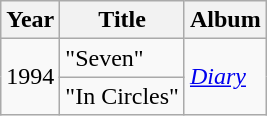<table class="wikitable">
<tr>
<th>Year</th>
<th>Title</th>
<th>Album</th>
</tr>
<tr>
<td rowspan="2">1994</td>
<td>"Seven"</td>
<td rowspan="2"><em><a href='#'>Diary</a></em></td>
</tr>
<tr>
<td>"In Circles"</td>
</tr>
</table>
